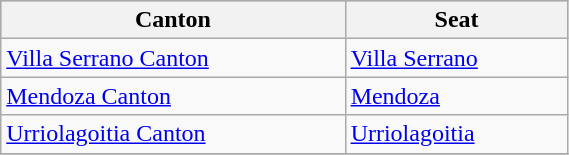<table class="wikitable" border="1" style="width:30%;" border="1">
<tr bgcolor=silver>
<th><strong>Canton</strong></th>
<th><strong>Seat</strong></th>
</tr>
<tr>
<td><a href='#'>Villa Serrano Canton</a></td>
<td><a href='#'>Villa Serrano</a></td>
</tr>
<tr>
<td><a href='#'>Mendoza Canton</a></td>
<td><a href='#'>Mendoza</a></td>
</tr>
<tr>
<td><a href='#'>Urriolagoitia Canton</a></td>
<td><a href='#'>Urriolagoitia</a></td>
</tr>
<tr>
</tr>
</table>
